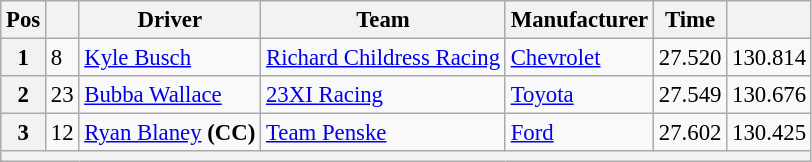<table class="wikitable" style="font-size:95%">
<tr>
<th>Pos</th>
<th></th>
<th>Driver</th>
<th>Team</th>
<th>Manufacturer</th>
<th>Time</th>
<th></th>
</tr>
<tr>
<th>1</th>
<td>8</td>
<td><a href='#'>Kyle Busch</a></td>
<td><a href='#'>Richard Childress Racing</a></td>
<td><a href='#'>Chevrolet</a></td>
<td>27.520</td>
<td>130.814</td>
</tr>
<tr>
<th>2</th>
<td>23</td>
<td><a href='#'>Bubba Wallace</a></td>
<td><a href='#'>23XI Racing</a></td>
<td><a href='#'>Toyota</a></td>
<td>27.549</td>
<td>130.676</td>
</tr>
<tr>
<th>3</th>
<td>12</td>
<td><a href='#'>Ryan Blaney</a> <strong>(CC)</strong></td>
<td><a href='#'>Team Penske</a></td>
<td><a href='#'>Ford</a></td>
<td>27.602</td>
<td>130.425</td>
</tr>
<tr>
<th colspan="7"></th>
</tr>
</table>
